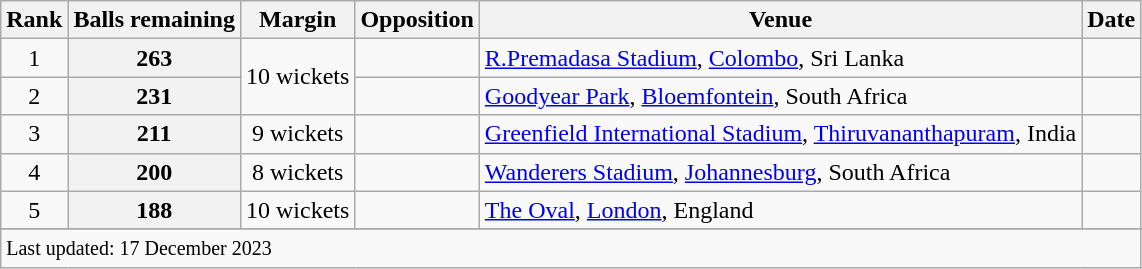<table class="wikitable sortable">
<tr>
<th scope=col>Rank</th>
<th scope=col>Balls remaining</th>
<th scope=col>Margin</th>
<th scope=col>Opposition</th>
<th scope=col>Venue</th>
<th scope=col>Date</th>
</tr>
<tr>
<td align=center>1</td>
<th scope=row style=text-align:center;>263</th>
<td scope=row style=text-align:center; rowspan=2>10 wickets</td>
<td></td>
<td><a href='#'>R.Premadasa Stadium</a>, <a href='#'>Colombo</a>, Sri Lanka</td>
<td></td>
</tr>
<tr>
<td align=center>2</td>
<th scope=row style=text-align:center;>231</th>
<td></td>
<td><a href='#'>Goodyear Park</a>, <a href='#'>Bloemfontein</a>, South Africa</td>
<td></td>
</tr>
<tr>
<td align=center>3</td>
<th scope=row style=text-align:center;>211</th>
<td scope=row style=text-align:center;>9 wickets</td>
<td></td>
<td><a href='#'>Greenfield International Stadium</a>, <a href='#'>Thiruvananthapuram</a>, India</td>
<td></td>
</tr>
<tr>
<td align=center>4</td>
<th scope=row style=text-align:center;>200</th>
<td scope=row style=text-align:center;>8 wickets</td>
<td></td>
<td><a href='#'>Wanderers Stadium</a>, <a href='#'>Johannesburg</a>, South Africa</td>
<td></td>
</tr>
<tr>
<td align=center>5</td>
<th scope=row style=text-align:center;>188</th>
<td scope=row style=text-align:center;>10 wickets</td>
<td></td>
<td><a href='#'>The Oval</a>, <a href='#'>London</a>, England</td>
<td></td>
</tr>
<tr>
</tr>
<tr class=sortbottom>
<td colspan=6><small>Last updated: 17 December 2023</small></td>
</tr>
</table>
